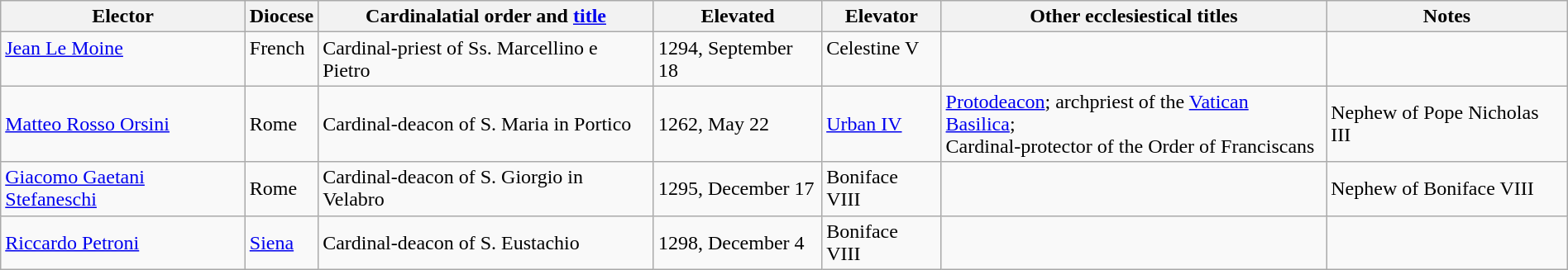<table class="wikitable sortable collapsible" style="width:100%">
<tr>
<th width="*">Elector</th>
<th width="*">Diocese</th>
<th width="*">Cardinalatial order and <a href='#'>title</a></th>
<th width="*">Elevated</th>
<th width="*">Elevator</th>
<th width="*">Other ecclesiestical titles</th>
<th width="*">Notes</th>
</tr>
<tr valign="top">
<td><a href='#'>Jean Le Moine</a></td>
<td>French</td>
<td>Cardinal-priest of Ss. Marcellino e Pietro</td>
<td>1294, September 18</td>
<td>Celestine V</td>
<td></td>
<td></td>
</tr>
<tr>
<td><a href='#'>Matteo Rosso Orsini</a></td>
<td>Rome</td>
<td>Cardinal-deacon of S. Maria in Portico</td>
<td>1262, May 22</td>
<td><a href='#'>Urban IV</a></td>
<td><a href='#'>Protodeacon</a>; archpriest of the <a href='#'>Vatican Basilica</a>;<br>Cardinal-protector of the Order of Franciscans</td>
<td>Nephew of Pope Nicholas III</td>
</tr>
<tr>
<td><a href='#'>Giacomo Gaetani Stefaneschi</a></td>
<td>Rome</td>
<td>Cardinal-deacon of S. Giorgio in Velabro</td>
<td>1295, December 17</td>
<td>Boniface VIII</td>
<td></td>
<td>Nephew of Boniface VIII</td>
</tr>
<tr>
<td><a href='#'>Riccardo Petroni</a></td>
<td><a href='#'>Siena</a></td>
<td>Cardinal-deacon of S. Eustachio</td>
<td>1298, December 4</td>
<td>Boniface VIII</td>
<td></td>
<td></td>
</tr>
</table>
